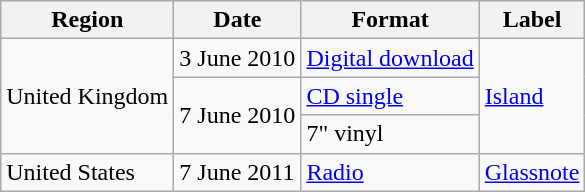<table class="wikitable">
<tr>
<th>Region</th>
<th>Date</th>
<th>Format</th>
<th>Label</th>
</tr>
<tr>
<td rowspan=3>United Kingdom</td>
<td>3 June 2010</td>
<td><a href='#'>Digital download</a></td>
<td rowspan=3><a href='#'>Island</a></td>
</tr>
<tr>
<td rowspan=2>7 June 2010</td>
<td><a href='#'>CD single</a></td>
</tr>
<tr>
<td>7" vinyl</td>
</tr>
<tr>
<td rowspan=1>United States</td>
<td>7 June 2011</td>
<td><a href='#'>Radio</a></td>
<td rowspan=1><a href='#'>Glassnote</a></td>
</tr>
</table>
